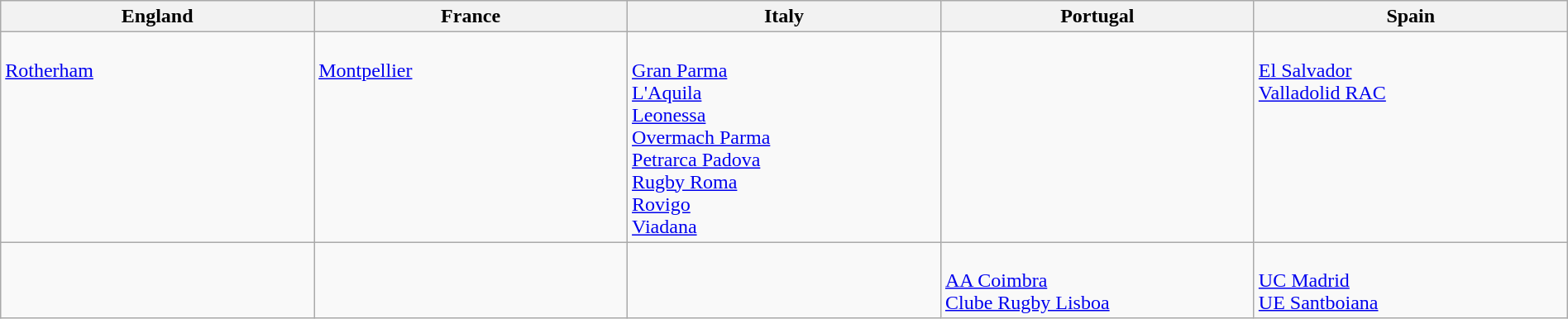<table class="wikitable" style="width:100%;">
<tr>
<th width=20%> England</th>
<th width=20%> France</th>
<th width=20%> Italy</th>
<th width=20%> Portugal</th>
<th width=20%> Spain</th>
</tr>
<tr valign=top>
<td><br><a href='#'>Rotherham</a></td>
<td><br><a href='#'>Montpellier</a></td>
<td><br><a href='#'>Gran Parma</a><br>
<a href='#'>L'Aquila</a><br>
<a href='#'>Leonessa</a><br>
<a href='#'>Overmach Parma</a><br>
<a href='#'>Petrarca Padova</a><br>
<a href='#'>Rugby Roma</a><br>
<a href='#'>Rovigo</a><br>
<a href='#'>Viadana</a></td>
<td></td>
<td><br><a href='#'>El Salvador</a><br>
<a href='#'>Valladolid RAC</a></td>
</tr>
<tr valign=top>
<td></td>
<td></td>
<td></td>
<td><br><a href='#'>AA Coimbra</a><br>
<a href='#'>Clube Rugby Lisboa</a></td>
<td><br><a href='#'>UC Madrid</a><br>
<a href='#'>UE Santboiana</a></td>
</tr>
</table>
